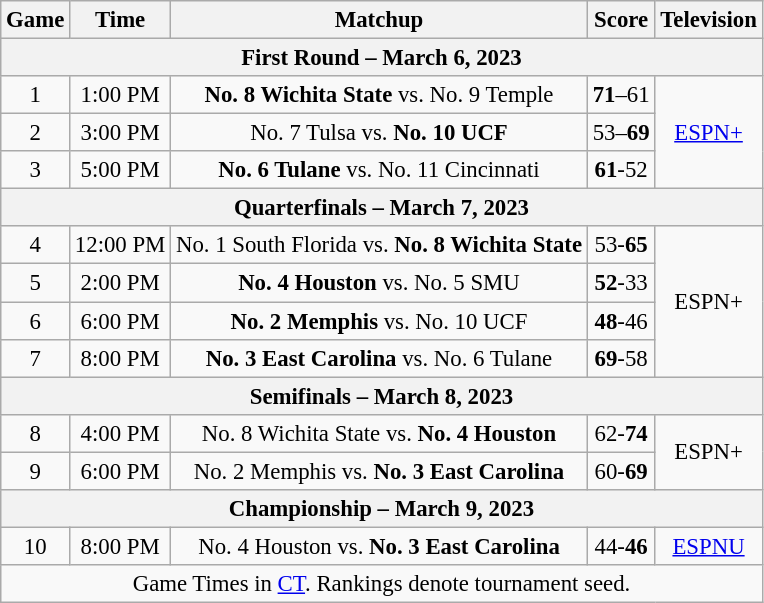<table class="wikitable" style="font-size: 95%;text-align:center">
<tr>
<th>Game</th>
<th>Time</th>
<th>Matchup</th>
<th>Score</th>
<th>Television</th>
</tr>
<tr>
<th colspan="8">First Round – March 6, 2023</th>
</tr>
<tr>
<td>1</td>
<td>1:00 PM</td>
<td><strong>No. 8 Wichita State</strong> vs. No. 9 Temple</td>
<td><strong>71</strong>–61</td>
<td rowspan=3><a href='#'>ESPN+</a></td>
</tr>
<tr>
<td>2</td>
<td>3:00 PM</td>
<td>No. 7 Tulsa vs. <strong>No. 10 UCF</strong></td>
<td>53–<strong>69</strong></td>
</tr>
<tr>
<td>3</td>
<td>5:00 PM</td>
<td><strong>No. 6 Tulane</strong> vs. No. 11 Cincinnati</td>
<td><strong>61</strong>-52</td>
</tr>
<tr>
<th colspan="8">Quarterfinals – March 7, 2023</th>
</tr>
<tr>
<td>4</td>
<td>12:00 PM</td>
<td>No. 1 South Florida vs. <strong>No. 8 Wichita State</strong></td>
<td>53-<strong>65</strong></td>
<td rowspan=4>ESPN+</td>
</tr>
<tr>
<td>5</td>
<td>2:00 PM</td>
<td><strong>No. 4 Houston</strong> vs. No. 5 SMU</td>
<td><strong>52</strong>-33</td>
</tr>
<tr>
<td>6</td>
<td>6:00 PM</td>
<td><strong>No. 2 Memphis</strong> vs. No. 10 UCF</td>
<td><strong>48</strong>-46</td>
</tr>
<tr>
<td>7</td>
<td>8:00 PM</td>
<td><strong>No. 3 East Carolina</strong> vs. No. 6 Tulane</td>
<td><strong>69</strong>-58</td>
</tr>
<tr>
<th colspan="8">Semifinals – March 8, 2023</th>
</tr>
<tr>
<td>8</td>
<td>4:00 PM</td>
<td>No. 8 Wichita State vs. <strong>No. 4 Houston</strong></td>
<td>62-<strong>74</strong></td>
<td rowspan=2>ESPN+</td>
</tr>
<tr>
<td>9</td>
<td>6:00 PM</td>
<td>No. 2 Memphis vs. <strong>No. 3 East Carolina</strong></td>
<td>60-<strong>69</strong></td>
</tr>
<tr>
<th colspan="8">Championship – March 9, 2023</th>
</tr>
<tr>
<td>10</td>
<td>8:00 PM</td>
<td>No. 4 Houston vs. <strong>No. 3 East Carolina</strong></td>
<td>44-<strong>46</strong></td>
<td><a href='#'>ESPNU</a></td>
</tr>
<tr>
<td colspan=6>Game Times in <a href='#'>CT</a>. Rankings denote tournament seed.</td>
</tr>
</table>
